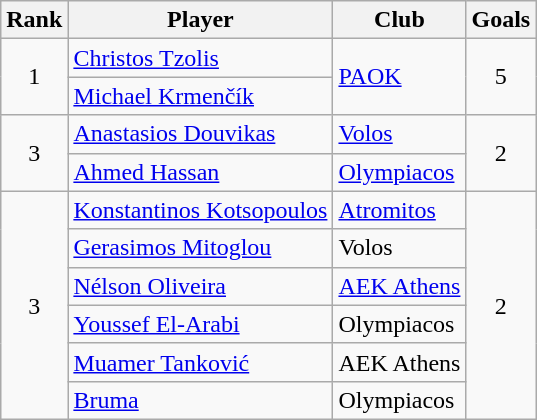<table class="wikitable sortable" style="text-align:center">
<tr>
<th>Rank</th>
<th>Player</th>
<th>Club</th>
<th>Goals</th>
</tr>
<tr>
<td rowspan=2>1</td>
<td align="left"> <a href='#'>Christos Tzolis</a></td>
<td align="left" rowspan=2><a href='#'>PAOK</a></td>
<td rowspan=2>5</td>
</tr>
<tr>
<td align="left"> <a href='#'>Michael Krmenčík</a></td>
</tr>
<tr>
<td rowspan=2>3</td>
<td align="left"> <a href='#'>Anastasios Douvikas</a></td>
<td align="left"><a href='#'>Volos</a></td>
<td rowspan=2>2</td>
</tr>
<tr>
<td align="left"> <a href='#'>Ahmed Hassan</a></td>
<td align="left"><a href='#'>Olympiacos</a></td>
</tr>
<tr>
<td rowspan=7>3</td>
<td align="left"> <a href='#'>Konstantinos Kotsopoulos</a></td>
<td align="left"><a href='#'>Atromitos</a></td>
<td rowspan=7>2</td>
</tr>
<tr>
<td align="left"> <a href='#'>Gerasimos Mitoglou</a></td>
<td align="left">Volos</td>
</tr>
<tr>
<td align="left"> <a href='#'>Nélson Oliveira</a></td>
<td align="left"><a href='#'>AEK Athens</a></td>
</tr>
<tr>
<td align="left"> <a href='#'>Youssef El-Arabi</a></td>
<td align="left">Olympiacos</td>
</tr>
<tr>
<td align="left"> <a href='#'>Muamer Tanković</a></td>
<td align="left">AEK Athens</td>
</tr>
<tr>
<td align="left"> <a href='#'>Bruma</a></td>
<td align="left">Olympiacos</td>
</tr>
</table>
